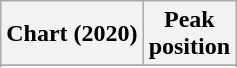<table class="wikitable sortable plainrowheaders" style="text-align:center">
<tr>
<th scope="col">Chart (2020)</th>
<th scope="col">Peak<br>position</th>
</tr>
<tr>
</tr>
<tr>
</tr>
<tr>
</tr>
<tr>
</tr>
</table>
